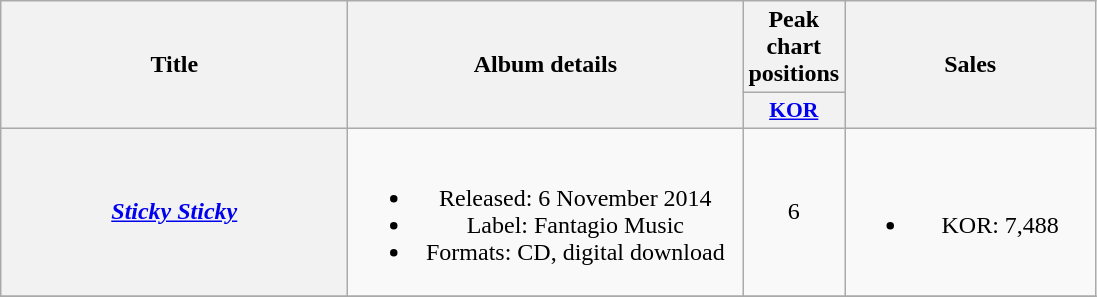<table class="wikitable plainrowheaders" style="text-align:center;">
<tr>
<th scope="col" rowspan="2" style="width:14em;">Title</th>
<th scope="col" rowspan="2" style="width:16em;">Album details</th>
<th scope="col" colspan="1">Peak chart positions</th>
<th scope="col" rowspan="2" style="width:10em;">Sales</th>
</tr>
<tr>
<th scope="col" style="width:3em;font-size:90%;"><a href='#'>KOR</a><br></th>
</tr>
<tr>
<th scope="row"><em><a href='#'>Sticky Sticky</a></em></th>
<td><br><ul><li>Released: 6 November 2014</li><li>Label: Fantagio Music</li><li>Formats: CD, digital download</li></ul></td>
<td>6</td>
<td><br><ul><li>KOR: 7,488</li></ul></td>
</tr>
<tr>
</tr>
</table>
